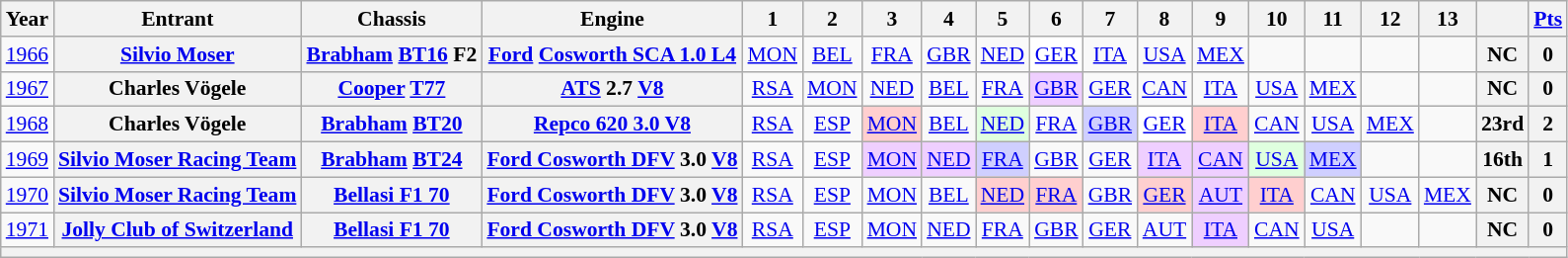<table class="wikitable" style="text-align:center; font-size:90%">
<tr>
<th>Year</th>
<th>Entrant</th>
<th>Chassis</th>
<th>Engine</th>
<th>1</th>
<th>2</th>
<th>3</th>
<th>4</th>
<th>5</th>
<th>6</th>
<th>7</th>
<th>8</th>
<th>9</th>
<th>10</th>
<th>11</th>
<th>12</th>
<th>13</th>
<th></th>
<th><a href='#'>Pts</a></th>
</tr>
<tr>
<td><a href='#'>1966</a></td>
<th><a href='#'>Silvio Moser</a></th>
<th><a href='#'>Brabham</a> <a href='#'>BT16</a> F2</th>
<th><a href='#'>Ford</a> <a href='#'>Cosworth SCA 1.0 L4</a></th>
<td><a href='#'>MON</a></td>
<td><a href='#'>BEL</a></td>
<td><a href='#'>FRA</a></td>
<td><a href='#'>GBR</a></td>
<td><a href='#'>NED</a></td>
<td style="background:#ffffff;"><a href='#'>GER</a><br></td>
<td><a href='#'>ITA</a></td>
<td><a href='#'>USA</a></td>
<td><a href='#'>MEX</a></td>
<td></td>
<td></td>
<td></td>
<td></td>
<th>NC</th>
<th>0</th>
</tr>
<tr>
<td><a href='#'>1967</a></td>
<th>Charles Vögele</th>
<th><a href='#'>Cooper</a> <a href='#'>T77</a></th>
<th><a href='#'>ATS</a> 2.7 <a href='#'>V8</a></th>
<td><a href='#'>RSA</a></td>
<td><a href='#'>MON</a></td>
<td><a href='#'>NED</a></td>
<td><a href='#'>BEL</a></td>
<td><a href='#'>FRA</a></td>
<td style="background:#EFCFFF;"><a href='#'>GBR</a><br></td>
<td><a href='#'>GER</a></td>
<td><a href='#'>CAN</a></td>
<td><a href='#'>ITA</a></td>
<td><a href='#'>USA</a></td>
<td><a href='#'>MEX</a></td>
<td></td>
<td></td>
<th>NC</th>
<th>0</th>
</tr>
<tr>
<td><a href='#'>1968</a></td>
<th>Charles Vögele</th>
<th><a href='#'>Brabham</a> <a href='#'>BT20</a></th>
<th><a href='#'>Repco 620 3.0 V8</a></th>
<td><a href='#'>RSA</a></td>
<td><a href='#'>ESP</a></td>
<td style="background:#FFCFCF;"><a href='#'>MON</a><br></td>
<td><a href='#'>BEL</a></td>
<td style="background:#DFFFDF;"><a href='#'>NED</a><br></td>
<td><a href='#'>FRA</a></td>
<td style="background:#CFCFFF;"><a href='#'>GBR</a><br></td>
<td style="background:#FFFFFF;"><a href='#'>GER</a><br></td>
<td style="background:#FFCFCF;"><a href='#'>ITA</a><br></td>
<td><a href='#'>CAN</a></td>
<td><a href='#'>USA</a></td>
<td><a href='#'>MEX</a></td>
<td></td>
<th>23rd</th>
<th>2</th>
</tr>
<tr>
<td><a href='#'>1969</a></td>
<th><a href='#'>Silvio Moser Racing Team</a></th>
<th><a href='#'>Brabham</a> <a href='#'>BT24</a></th>
<th><a href='#'>Ford Cosworth DFV</a> 3.0 <a href='#'>V8</a></th>
<td><a href='#'>RSA</a></td>
<td><a href='#'>ESP</a></td>
<td style="background:#EFCFFF;"><a href='#'>MON</a><br></td>
<td style="background:#EFCFFF;"><a href='#'>NED</a><br></td>
<td style="background:#CFCFFF;"><a href='#'>FRA</a><br></td>
<td><a href='#'>GBR</a></td>
<td><a href='#'>GER</a></td>
<td style="background:#EFCFFF;"><a href='#'>ITA</a><br></td>
<td style="background:#EFCFFF;"><a href='#'>CAN</a><br></td>
<td style="background:#DFFFDF;"><a href='#'>USA</a><br></td>
<td style="background:#CFCFFF;"><a href='#'>MEX</a><br></td>
<td></td>
<td></td>
<th>16th</th>
<th>1</th>
</tr>
<tr>
<td><a href='#'>1970</a></td>
<th><a href='#'>Silvio Moser Racing Team</a></th>
<th><a href='#'>Bellasi F1 70</a></th>
<th><a href='#'>Ford Cosworth DFV</a> 3.0 <a href='#'>V8</a></th>
<td><a href='#'>RSA</a></td>
<td><a href='#'>ESP</a></td>
<td><a href='#'>MON</a></td>
<td><a href='#'>BEL</a></td>
<td style="background:#FFCFCF;"><a href='#'>NED</a><br></td>
<td style="background:#FFCFCF;"><a href='#'>FRA</a><br></td>
<td><a href='#'>GBR</a></td>
<td style="background:#FFCFCF;"><a href='#'>GER</a><br></td>
<td style="background:#EFCFFF;"><a href='#'>AUT</a><br></td>
<td style="background:#FFCFCF;"><a href='#'>ITA</a><br></td>
<td><a href='#'>CAN</a></td>
<td><a href='#'>USA</a></td>
<td><a href='#'>MEX</a></td>
<th>NC</th>
<th>0</th>
</tr>
<tr>
<td><a href='#'>1971</a></td>
<th><a href='#'>Jolly Club of Switzerland</a></th>
<th><a href='#'>Bellasi F1 70</a></th>
<th><a href='#'>Ford Cosworth DFV</a> 3.0 <a href='#'>V8</a></th>
<td><a href='#'>RSA</a></td>
<td><a href='#'>ESP</a></td>
<td><a href='#'>MON</a></td>
<td><a href='#'>NED</a></td>
<td><a href='#'>FRA</a></td>
<td><a href='#'>GBR</a></td>
<td><a href='#'>GER</a></td>
<td><a href='#'>AUT</a></td>
<td style="background:#EFCFFF;"><a href='#'>ITA</a><br></td>
<td><a href='#'>CAN</a></td>
<td><a href='#'>USA</a></td>
<td></td>
<td></td>
<th>NC</th>
<th>0</th>
</tr>
<tr>
<th colspan="19"></th>
</tr>
</table>
